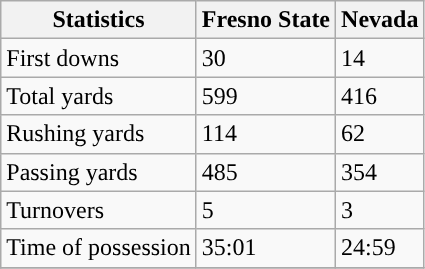<table class="wikitable">
<tr>
<th>Statistics</th>
<th>Fresno State</th>
<th>Nevada</th>
</tr>
<tr>
<td>First downs</td>
<td>30</td>
<td>14</td>
</tr>
<tr>
<td>Total yards</td>
<td>599</td>
<td>416</td>
</tr>
<tr>
<td>Rushing yards</td>
<td>114</td>
<td>62</td>
</tr>
<tr>
<td>Passing yards</td>
<td>485</td>
<td>354</td>
</tr>
<tr>
<td>Turnovers</td>
<td>5</td>
<td>3</td>
</tr>
<tr>
<td>Time of possession</td>
<td>35:01</td>
<td>24:59</td>
</tr>
<tr>
</tr>
</table>
